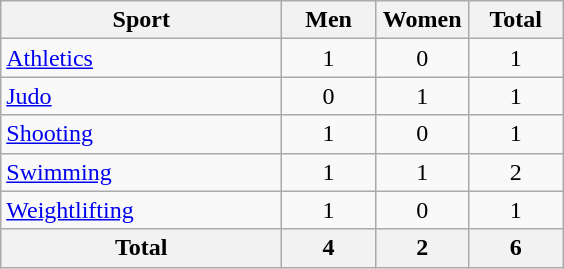<table class="wikitable sortable" style="text-align:center;">
<tr>
<th width=180>Sport</th>
<th width=55>Men</th>
<th width=55>Women</th>
<th width=55>Total</th>
</tr>
<tr>
<td align=left><a href='#'>Athletics</a></td>
<td>1</td>
<td>0</td>
<td>1</td>
</tr>
<tr>
<td align=left><a href='#'>Judo</a></td>
<td>0</td>
<td>1</td>
<td>1</td>
</tr>
<tr>
<td align=left><a href='#'>Shooting</a></td>
<td>1</td>
<td>0</td>
<td>1</td>
</tr>
<tr>
<td align=left><a href='#'>Swimming</a></td>
<td>1</td>
<td>1</td>
<td>2</td>
</tr>
<tr>
<td align=left><a href='#'>Weightlifting</a></td>
<td>1</td>
<td>0</td>
<td>1</td>
</tr>
<tr>
<th>Total</th>
<th>4</th>
<th>2</th>
<th>6</th>
</tr>
</table>
